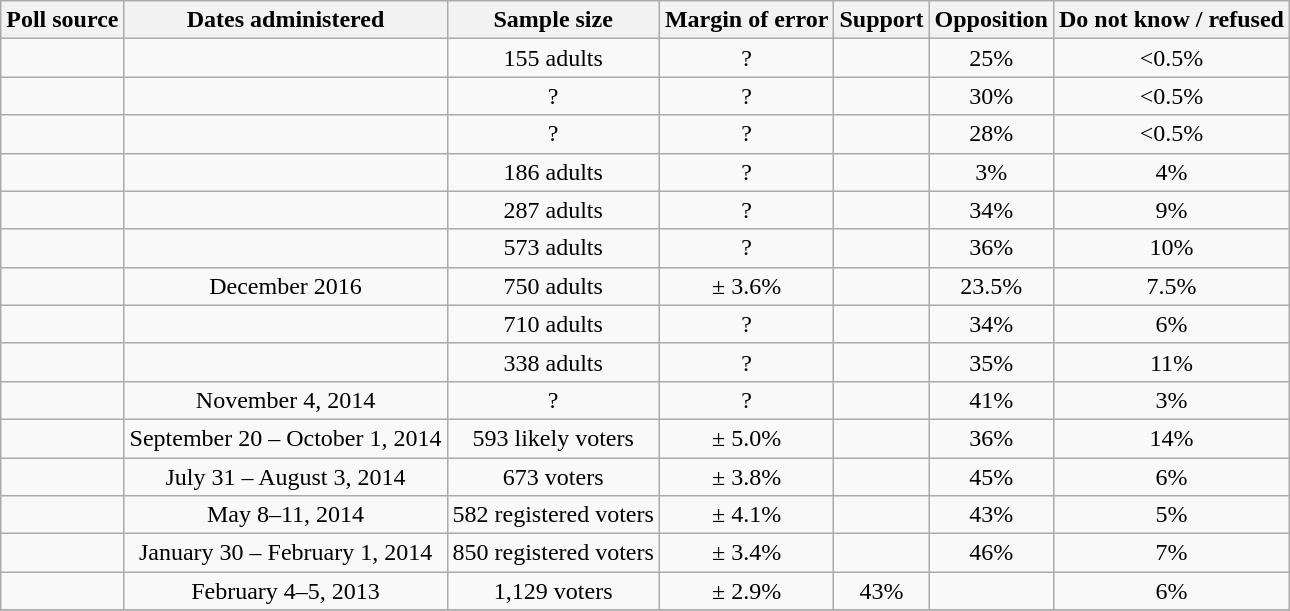<table class="wikitable" style="text-align: center">
<tr>
<th>Poll source</th>
<th>Dates administered</th>
<th>Sample size</th>
<th>Margin of error</th>
<th>Support</th>
<th>Opposition</th>
<th>Do not know / refused</th>
</tr>
<tr>
<td></td>
<td></td>
<td>155 adults</td>
<td>?</td>
<td></td>
<td>25%</td>
<td><0.5%</td>
</tr>
<tr>
<td></td>
<td></td>
<td>?</td>
<td>?</td>
<td></td>
<td>30%</td>
<td><0.5%</td>
</tr>
<tr>
<td></td>
<td></td>
<td>?</td>
<td>?</td>
<td></td>
<td>28%</td>
<td><0.5%</td>
</tr>
<tr>
<td></td>
<td></td>
<td>186 adults</td>
<td>?</td>
<td></td>
<td>3%</td>
<td>4%</td>
</tr>
<tr>
<td></td>
<td></td>
<td>287 adults</td>
<td>?</td>
<td></td>
<td>34%</td>
<td>9%</td>
</tr>
<tr>
<td></td>
<td></td>
<td>573 adults</td>
<td>?</td>
<td></td>
<td>36%</td>
<td>10%</td>
</tr>
<tr>
<td></td>
<td>December 2016</td>
<td>750 adults</td>
<td>± 3.6%</td>
<td></td>
<td>23.5%</td>
<td>7.5%</td>
</tr>
<tr>
<td></td>
<td></td>
<td>710 adults</td>
<td>?</td>
<td></td>
<td>34%</td>
<td>6%</td>
</tr>
<tr>
<td></td>
<td></td>
<td>338 adults</td>
<td>?</td>
<td></td>
<td>35%</td>
<td>11%</td>
</tr>
<tr>
<td></td>
<td>November 4, 2014</td>
<td>?</td>
<td>?</td>
<td></td>
<td>41%</td>
<td>3%</td>
</tr>
<tr>
<td></td>
<td>September 20 – October 1, 2014</td>
<td>593 likely voters</td>
<td>± 5.0%</td>
<td></td>
<td>36%</td>
<td>14%</td>
</tr>
<tr>
<td></td>
<td>July 31 – August 3, 2014</td>
<td>673 voters</td>
<td>± 3.8%</td>
<td></td>
<td>45%</td>
<td>6%</td>
</tr>
<tr>
<td></td>
<td>May 8–11, 2014</td>
<td>582 registered voters</td>
<td>± 4.1%</td>
<td></td>
<td>43%</td>
<td>5%</td>
</tr>
<tr>
<td></td>
<td>January 30 – February 1, 2014</td>
<td>850 registered voters</td>
<td>± 3.4%</td>
<td></td>
<td>46%</td>
<td>7%</td>
</tr>
<tr>
<td></td>
<td>February 4–5, 2013</td>
<td>1,129 voters</td>
<td>± 2.9%</td>
<td>43%</td>
<td></td>
<td>6%</td>
</tr>
<tr>
</tr>
</table>
